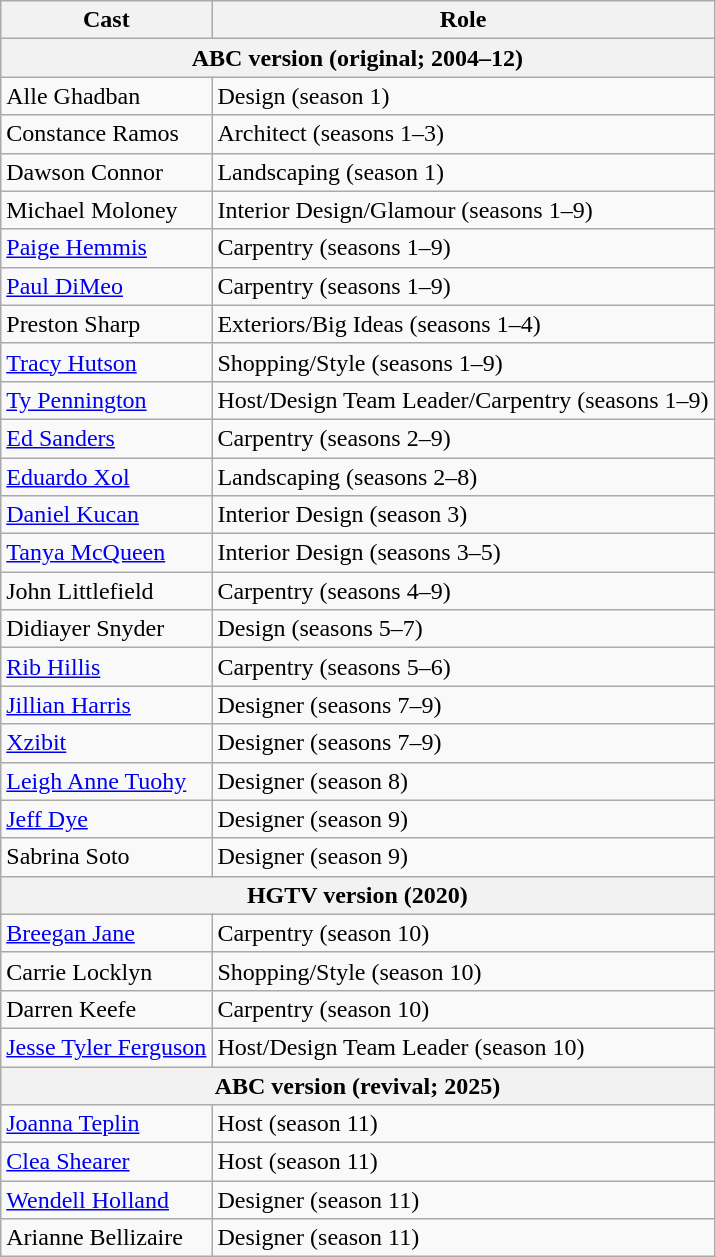<table class="wikitable sticky-header">
<tr>
<th>Cast</th>
<th>Role</th>
</tr>
<tr>
<th colspan="2">ABC version (original; 2004–12)</th>
</tr>
<tr>
<td>Alle Ghadban</td>
<td>Design (season 1)</td>
</tr>
<tr>
<td>Constance Ramos</td>
<td>Architect (seasons 1–3)</td>
</tr>
<tr>
<td>Dawson Connor</td>
<td>Landscaping (season 1)</td>
</tr>
<tr>
<td>Michael Moloney</td>
<td>Interior Design/Glamour (seasons 1–9)</td>
</tr>
<tr>
<td><a href='#'>Paige Hemmis</a></td>
<td>Carpentry (seasons 1–9)</td>
</tr>
<tr>
<td><a href='#'>Paul DiMeo</a></td>
<td>Carpentry (seasons 1–9)</td>
</tr>
<tr>
<td>Preston Sharp</td>
<td>Exteriors/Big Ideas (seasons 1–4)</td>
</tr>
<tr>
<td><a href='#'>Tracy Hutson</a></td>
<td>Shopping/Style (seasons 1–9)</td>
</tr>
<tr>
<td><a href='#'>Ty Pennington</a></td>
<td>Host/Design Team Leader/Carpentry (seasons 1–9)</td>
</tr>
<tr>
<td><a href='#'>Ed Sanders</a></td>
<td>Carpentry (seasons 2–9)</td>
</tr>
<tr>
<td><a href='#'>Eduardo Xol</a></td>
<td>Landscaping (seasons 2–8)</td>
</tr>
<tr>
<td><a href='#'>Daniel Kucan</a></td>
<td>Interior Design (season 3)</td>
</tr>
<tr>
<td><a href='#'>Tanya McQueen</a></td>
<td>Interior Design (seasons 3–5)</td>
</tr>
<tr>
<td>John Littlefield</td>
<td>Carpentry (seasons 4–9)</td>
</tr>
<tr>
<td>Didiayer Snyder</td>
<td>Design (seasons 5–7)</td>
</tr>
<tr>
<td><a href='#'>Rib Hillis</a></td>
<td>Carpentry (seasons 5–6)</td>
</tr>
<tr>
<td><a href='#'>Jillian Harris</a></td>
<td>Designer (seasons 7–9)</td>
</tr>
<tr>
<td><a href='#'>Xzibit</a></td>
<td>Designer (seasons 7–9)</td>
</tr>
<tr>
<td><a href='#'>Leigh Anne Tuohy</a></td>
<td>Designer (season 8)</td>
</tr>
<tr>
<td><a href='#'>Jeff Dye</a></td>
<td>Designer (season 9)</td>
</tr>
<tr>
<td>Sabrina Soto</td>
<td>Designer (season 9)</td>
</tr>
<tr>
<th colspan="2">HGTV version (2020)</th>
</tr>
<tr>
<td><a href='#'>Breegan Jane</a></td>
<td>Carpentry (season 10)</td>
</tr>
<tr>
<td>Carrie Locklyn</td>
<td>Shopping/Style (season 10)</td>
</tr>
<tr>
<td>Darren Keefe</td>
<td>Carpentry (season 10)</td>
</tr>
<tr>
<td><a href='#'>Jesse Tyler Ferguson</a></td>
<td>Host/Design Team Leader (season 10)</td>
</tr>
<tr>
<th colspan="2">ABC version (revival; 2025)</th>
</tr>
<tr>
<td><a href='#'>Joanna Teplin</a></td>
<td>Host (season 11)</td>
</tr>
<tr>
<td><a href='#'>Clea Shearer</a></td>
<td>Host (season 11)</td>
</tr>
<tr>
<td><a href='#'>Wendell Holland</a></td>
<td>Designer (season 11)</td>
</tr>
<tr>
<td>Arianne Bellizaire</td>
<td>Designer (season 11)</td>
</tr>
</table>
